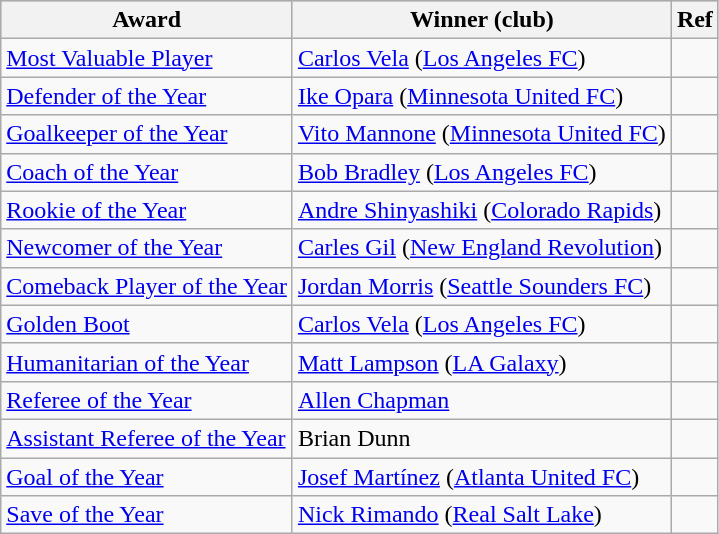<table class="wikitable">
<tr style="background:#cccccc;">
<th>Award</th>
<th>Winner (club)</th>
<th>Ref</th>
</tr>
<tr>
<td><a href='#'>Most Valuable Player</a></td>
<td><a href='#'>Carlos Vela</a> (<a href='#'>Los Angeles FC</a>)</td>
<td style="text-align: center;"></td>
</tr>
<tr>
<td><a href='#'>Defender of the Year</a></td>
<td><a href='#'>Ike Opara</a> (<a href='#'>Minnesota United FC</a>)</td>
<td style="text-align: center;"></td>
</tr>
<tr>
<td><a href='#'>Goalkeeper of the Year</a></td>
<td><a href='#'>Vito Mannone</a> (<a href='#'>Minnesota United FC</a>)</td>
<td style="text-align: center;"></td>
</tr>
<tr>
<td><a href='#'>Coach of the Year</a></td>
<td><a href='#'>Bob Bradley</a> (<a href='#'>Los Angeles FC</a>)</td>
<td style="text-align: center;"></td>
</tr>
<tr>
<td><a href='#'>Rookie of the Year</a></td>
<td><a href='#'>Andre Shinyashiki</a> (<a href='#'>Colorado Rapids</a>)</td>
<td style="text-align: center;"></td>
</tr>
<tr>
<td><a href='#'>Newcomer of the Year</a></td>
<td><a href='#'>Carles Gil</a> (<a href='#'>New England Revolution</a>)</td>
<td style="text-align: center;"></td>
</tr>
<tr>
<td><a href='#'>Comeback Player of the Year</a></td>
<td><a href='#'>Jordan Morris</a> (<a href='#'>Seattle Sounders FC</a>)</td>
<td style="text-align: center;"></td>
</tr>
<tr>
<td><a href='#'>Golden Boot</a></td>
<td><a href='#'>Carlos Vela</a> (<a href='#'>Los Angeles FC</a>)</td>
<td style="text-align: center;"></td>
</tr>
<tr>
<td><a href='#'>Humanitarian of the Year</a></td>
<td><a href='#'>Matt Lampson</a> (<a href='#'>LA Galaxy</a>)</td>
<td style="text-align: center;"></td>
</tr>
<tr>
<td><a href='#'>Referee of the Year</a></td>
<td><a href='#'>Allen Chapman</a></td>
<td style="text-align: center;"></td>
</tr>
<tr>
<td><a href='#'>Assistant Referee of the Year</a></td>
<td>Brian Dunn</td>
<td style="text-align: center;"></td>
</tr>
<tr>
<td><a href='#'>Goal of the Year</a></td>
<td><a href='#'>Josef Martínez</a> (<a href='#'>Atlanta United FC</a>)</td>
<td style="text-align: center;"></td>
</tr>
<tr>
<td><a href='#'>Save of the Year</a></td>
<td><a href='#'>Nick Rimando</a> (<a href='#'>Real Salt Lake</a>)</td>
<td style="text-align: center;"></td>
</tr>
</table>
